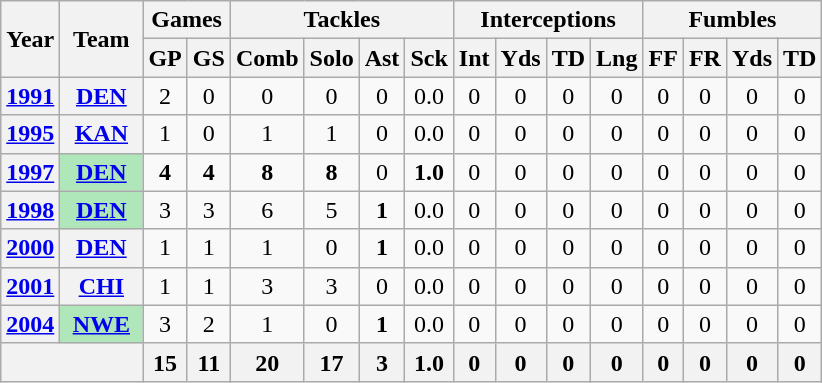<table class="wikitable" style="text-align:center">
<tr>
<th rowspan="2">Year</th>
<th rowspan="2">Team</th>
<th colspan="2">Games</th>
<th colspan="4">Tackles</th>
<th colspan="4">Interceptions</th>
<th colspan="4">Fumbles</th>
</tr>
<tr>
<th>GP</th>
<th>GS</th>
<th>Comb</th>
<th>Solo</th>
<th>Ast</th>
<th>Sck</th>
<th>Int</th>
<th>Yds</th>
<th>TD</th>
<th>Lng</th>
<th>FF</th>
<th>FR</th>
<th>Yds</th>
<th>TD</th>
</tr>
<tr>
<th><a href='#'>1991</a></th>
<th><a href='#'>DEN</a></th>
<td>2</td>
<td>0</td>
<td>0</td>
<td>0</td>
<td>0</td>
<td>0.0</td>
<td>0</td>
<td>0</td>
<td>0</td>
<td>0</td>
<td>0</td>
<td>0</td>
<td>0</td>
<td>0</td>
</tr>
<tr>
<th><a href='#'>1995</a></th>
<th><a href='#'>KAN</a></th>
<td>1</td>
<td>0</td>
<td>1</td>
<td>1</td>
<td>0</td>
<td>0.0</td>
<td>0</td>
<td>0</td>
<td>0</td>
<td>0</td>
<td>0</td>
<td>0</td>
<td>0</td>
<td>0</td>
</tr>
<tr>
<th><a href='#'>1997</a></th>
<th style="background:#afe6ba; width:3em;"><a href='#'>DEN</a></th>
<td><strong>4</strong></td>
<td><strong>4</strong></td>
<td><strong>8</strong></td>
<td><strong>8</strong></td>
<td>0</td>
<td><strong>1.0</strong></td>
<td>0</td>
<td>0</td>
<td>0</td>
<td>0</td>
<td>0</td>
<td>0</td>
<td>0</td>
<td>0</td>
</tr>
<tr>
<th><a href='#'>1998</a></th>
<th style="background:#afe6ba; width:3em;"><a href='#'>DEN</a></th>
<td>3</td>
<td>3</td>
<td>6</td>
<td>5</td>
<td><strong>1</strong></td>
<td>0.0</td>
<td>0</td>
<td>0</td>
<td>0</td>
<td>0</td>
<td>0</td>
<td>0</td>
<td>0</td>
<td>0</td>
</tr>
<tr>
<th><a href='#'>2000</a></th>
<th><a href='#'>DEN</a></th>
<td>1</td>
<td>1</td>
<td>1</td>
<td>0</td>
<td><strong>1</strong></td>
<td>0.0</td>
<td>0</td>
<td>0</td>
<td>0</td>
<td>0</td>
<td>0</td>
<td>0</td>
<td>0</td>
<td>0</td>
</tr>
<tr>
<th><a href='#'>2001</a></th>
<th><a href='#'>CHI</a></th>
<td>1</td>
<td>1</td>
<td>3</td>
<td>3</td>
<td>0</td>
<td>0.0</td>
<td>0</td>
<td>0</td>
<td>0</td>
<td>0</td>
<td>0</td>
<td>0</td>
<td>0</td>
<td>0</td>
</tr>
<tr>
<th><a href='#'>2004</a></th>
<th style="background:#afe6ba; width:3em;"><a href='#'>NWE</a></th>
<td>3</td>
<td>2</td>
<td>1</td>
<td>0</td>
<td><strong>1</strong></td>
<td>0.0</td>
<td>0</td>
<td>0</td>
<td>0</td>
<td>0</td>
<td>0</td>
<td>0</td>
<td>0</td>
<td>0</td>
</tr>
<tr>
<th colspan="2"></th>
<th>15</th>
<th>11</th>
<th>20</th>
<th>17</th>
<th>3</th>
<th>1.0</th>
<th>0</th>
<th>0</th>
<th>0</th>
<th>0</th>
<th>0</th>
<th>0</th>
<th>0</th>
<th>0</th>
</tr>
</table>
